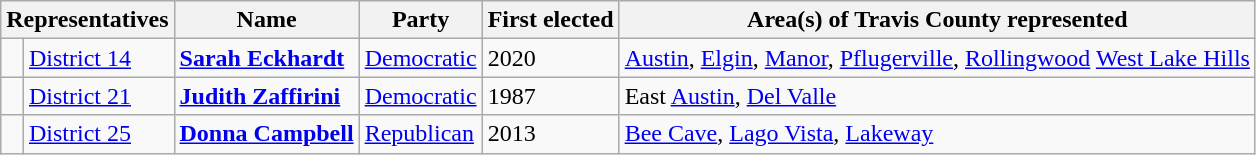<table class="wikitable sortable">
<tr>
<th colspan="2">Representatives</th>
<th>Name</th>
<th>Party</th>
<th>First elected</th>
<th>Area(s) of Travis County represented</th>
</tr>
<tr>
<td> </td>
<td><a href='#'>District 14</a></td>
<td><strong><a href='#'>Sarah Eckhardt</a></strong></td>
<td><a href='#'>Democratic</a></td>
<td>2020</td>
<td><a href='#'>Austin</a>, <a href='#'>Elgin</a>, <a href='#'>Manor</a>, <a href='#'>Pflugerville</a>, <a href='#'>Rollingwood</a> <a href='#'>West Lake Hills</a></td>
</tr>
<tr>
<td> </td>
<td><a href='#'>District 21</a></td>
<td><strong><a href='#'>Judith Zaffirini</a></strong></td>
<td><a href='#'>Democratic</a></td>
<td>1987</td>
<td>East <a href='#'>Austin</a>, <a href='#'>Del Valle</a></td>
</tr>
<tr>
<td> </td>
<td><a href='#'>District 25</a></td>
<td><strong><a href='#'>Donna Campbell</a></strong></td>
<td><a href='#'>Republican</a></td>
<td>2013</td>
<td><a href='#'>Bee Cave</a>, <a href='#'>Lago Vista</a>, <a href='#'>Lakeway</a></td>
</tr>
</table>
